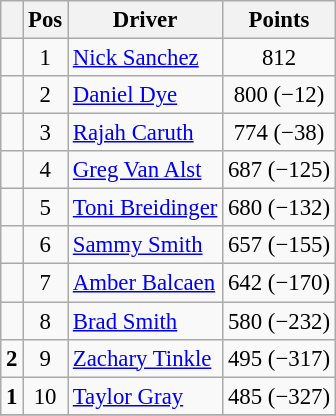<table class="wikitable" style="font-size: 95%;">
<tr>
<th></th>
<th>Pos</th>
<th>Driver</th>
<th>Points</th>
</tr>
<tr>
<td align="left"></td>
<td style="text-align:center;">1</td>
<td><a href='#'>Nick Sanchez</a></td>
<td style="text-align:center;">812</td>
</tr>
<tr>
<td align="left"></td>
<td style="text-align:center;">2</td>
<td><a href='#'>Daniel Dye</a></td>
<td style="text-align:center;">800 (−12)</td>
</tr>
<tr>
<td align="left"></td>
<td style="text-align:center;">3</td>
<td><a href='#'>Rajah Caruth</a></td>
<td style="text-align:center;">774 (−38)</td>
</tr>
<tr>
<td align="left"></td>
<td style="text-align:center;">4</td>
<td><a href='#'>Greg Van Alst</a></td>
<td style="text-align:center;">687 (−125)</td>
</tr>
<tr>
<td align="left"></td>
<td style="text-align:center;">5</td>
<td><a href='#'>Toni Breidinger</a></td>
<td style="text-align:center;">680 (−132)</td>
</tr>
<tr>
<td align="left"></td>
<td style="text-align:center;">6</td>
<td><a href='#'>Sammy Smith</a></td>
<td style="text-align:center;">657 (−155)</td>
</tr>
<tr>
<td align="left"></td>
<td style="text-align:center;">7</td>
<td><a href='#'>Amber Balcaen</a></td>
<td style="text-align:center;">642 (−170)</td>
</tr>
<tr>
<td align="left"></td>
<td style="text-align:center;">8</td>
<td><a href='#'>Brad Smith</a></td>
<td style="text-align:center;">580 (−232)</td>
</tr>
<tr>
<td align="left"> <strong>2</strong></td>
<td style="text-align:center;">9</td>
<td><a href='#'>Zachary Tinkle</a></td>
<td style="text-align:center;">495 (−317)</td>
</tr>
<tr>
<td align="left"> <strong>1</strong></td>
<td style="text-align:center;">10</td>
<td><a href='#'>Taylor Gray</a></td>
<td style="text-align:center;">485 (−327)</td>
</tr>
<tr class="sortbottom">
</tr>
</table>
